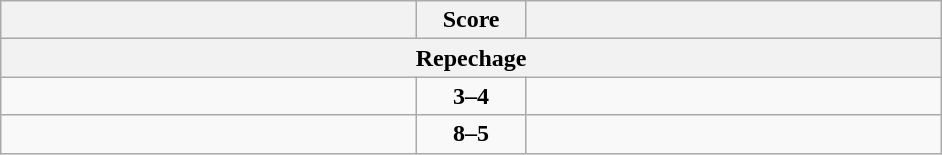<table class="wikitable" style="text-align: left;">
<tr>
<th align="right" width="270"></th>
<th width="65">Score</th>
<th align="left" width="270"></th>
</tr>
<tr>
<th colspan="3">Repechage</th>
</tr>
<tr>
<td></td>
<td align=center><strong>3–4</strong></td>
<td><strong></strong></td>
</tr>
<tr>
<td><strong></strong></td>
<td align=center><strong>8–5</strong></td>
<td></td>
</tr>
</table>
